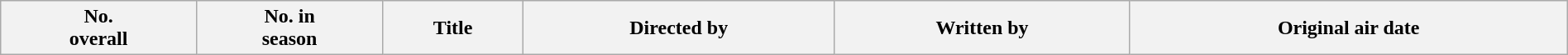<table class="wikitable plainrowheaders" style="width:100%; style="background:#fff;">
<tr>
<th style="background:#;">No.<br>overall</th>
<th style="background:#;">No. in<br>season</th>
<th style="background:#;">Title</th>
<th style="background:#;">Directed by</th>
<th style="background:#;">Written by</th>
<th style="background:#;">Original air date<br>








</th>
</tr>
</table>
